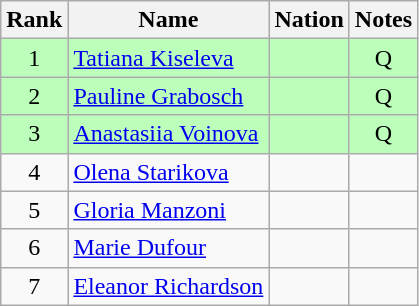<table class="wikitable sortable" style="text-align:center">
<tr>
<th>Rank</th>
<th>Name</th>
<th>Nation</th>
<th>Notes</th>
</tr>
<tr bgcolor=bbffbb>
<td>1</td>
<td align=left><a href='#'>Tatiana Kiseleva</a></td>
<td align=left></td>
<td>Q</td>
</tr>
<tr bgcolor=bbffbb>
<td>2</td>
<td align=left><a href='#'>Pauline Grabosch</a></td>
<td align=left></td>
<td>Q</td>
</tr>
<tr bgcolor=bbffbb>
<td>3</td>
<td align=left><a href='#'>Anastasiia Voinova</a></td>
<td align=left></td>
<td>Q</td>
</tr>
<tr>
<td>4</td>
<td align=left><a href='#'>Olena Starikova</a></td>
<td align=left></td>
<td></td>
</tr>
<tr>
<td>5</td>
<td align=left><a href='#'>Gloria Manzoni</a></td>
<td align=left></td>
<td></td>
</tr>
<tr>
<td>6</td>
<td align=left><a href='#'>Marie Dufour</a></td>
<td align=left></td>
<td></td>
</tr>
<tr>
<td>7</td>
<td align=left><a href='#'>Eleanor Richardson</a></td>
<td align=left></td>
<td></td>
</tr>
</table>
